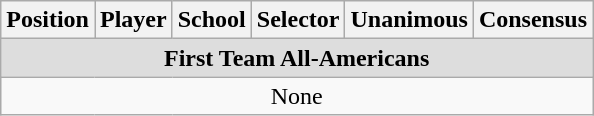<table class="wikitable" border="0">
<tr>
<th>Position</th>
<th>Player</th>
<th>School</th>
<th>Selector</th>
<th>Unanimous</th>
<th>Consensus</th>
</tr>
<tr>
<td colspan="6" style="text-align:center; background:#ddd;"><strong>First Team All-Americans</strong></td>
</tr>
<tr style="text-align:center;">
<td colspan=6>None</td>
</tr>
</table>
